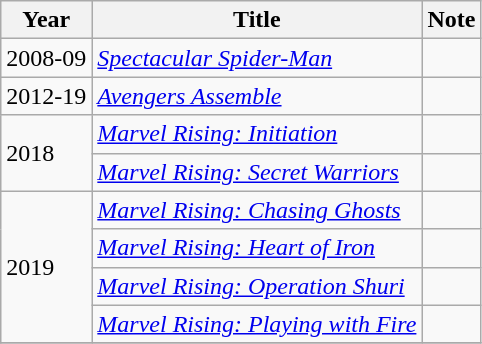<table class="wikitable">
<tr>
<th>Year</th>
<th>Title</th>
<th>Note</th>
</tr>
<tr>
<td>2008-09</td>
<td><em><a href='#'>Spectacular Spider-Man</a></em></td>
<td></td>
</tr>
<tr>
<td>2012-19</td>
<td><em><a href='#'>Avengers Assemble</a></em></td>
<td></td>
</tr>
<tr>
<td rowspan="2">2018</td>
<td><em><a href='#'>Marvel Rising: Initiation</a></em></td>
<td></td>
</tr>
<tr>
<td><em><a href='#'>Marvel Rising: Secret Warriors</a></em></td>
<td></td>
</tr>
<tr>
<td rowspan="4">2019</td>
<td><em><a href='#'>Marvel Rising: Chasing Ghosts</a></em></td>
<td></td>
</tr>
<tr>
<td><em><a href='#'>Marvel Rising: Heart of Iron</a></em></td>
<td></td>
</tr>
<tr>
<td><em><a href='#'>Marvel Rising: Operation Shuri</a></em></td>
<td></td>
</tr>
<tr>
<td><em><a href='#'>Marvel Rising: Playing with Fire</a></em></td>
<td></td>
</tr>
<tr>
</tr>
</table>
